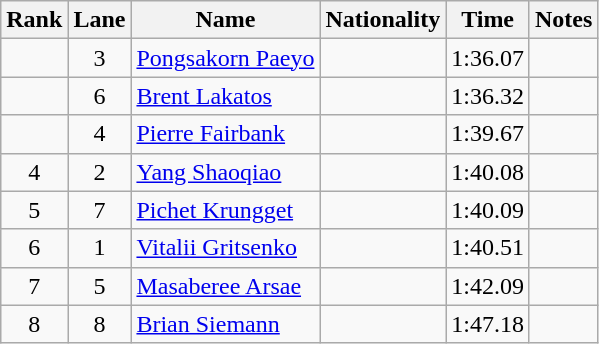<table class="wikitable sortable" style="text-align:center">
<tr>
<th>Rank</th>
<th>Lane</th>
<th>Name</th>
<th>Nationality</th>
<th>Time</th>
<th>Notes</th>
</tr>
<tr>
<td></td>
<td>3</td>
<td align="left"><a href='#'>Pongsakorn Paeyo</a></td>
<td align="left"></td>
<td>1:36.07</td>
<td></td>
</tr>
<tr>
<td></td>
<td>6</td>
<td align="left"><a href='#'>Brent Lakatos</a></td>
<td align="left"></td>
<td>1:36.32</td>
<td></td>
</tr>
<tr>
<td></td>
<td>4</td>
<td align="left"><a href='#'>Pierre Fairbank</a></td>
<td align="left"></td>
<td>1:39.67</td>
<td></td>
</tr>
<tr>
<td>4</td>
<td>2</td>
<td align="left"><a href='#'>Yang Shaoqiao</a></td>
<td align="left"></td>
<td>1:40.08</td>
<td></td>
</tr>
<tr>
<td>5</td>
<td>7</td>
<td align="left"><a href='#'>Pichet Krungget</a></td>
<td align="left"></td>
<td>1:40.09</td>
<td></td>
</tr>
<tr>
<td>6</td>
<td>1</td>
<td align="left"><a href='#'>Vitalii Gritsenko</a></td>
<td align="left"></td>
<td>1:40.51</td>
<td></td>
</tr>
<tr>
<td>7</td>
<td>5</td>
<td align="left"><a href='#'>Masaberee Arsae</a></td>
<td align="left"></td>
<td>1:42.09</td>
<td></td>
</tr>
<tr>
<td>8</td>
<td>8</td>
<td align="left"><a href='#'>Brian Siemann</a></td>
<td align="left"></td>
<td>1:47.18</td>
<td></td>
</tr>
</table>
